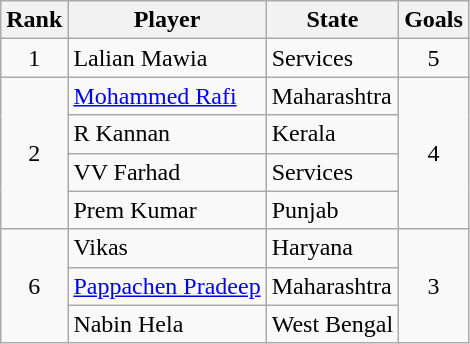<table class="wikitable" style="text-align:center">
<tr>
<th>Rank</th>
<th>Player</th>
<th>State</th>
<th>Goals</th>
</tr>
<tr>
<td>1</td>
<td align="left"> Lalian Mawia</td>
<td align="left">Services</td>
<td>5</td>
</tr>
<tr>
<td rowspan="4">2</td>
<td align="left"> <a href='#'>Mohammed Rafi</a></td>
<td align="left">Maharashtra</td>
<td rowspan="4">4</td>
</tr>
<tr>
<td align="left"> R Kannan</td>
<td align="left">Kerala</td>
</tr>
<tr>
<td align="left"> VV Farhad</td>
<td align="left">Services</td>
</tr>
<tr>
<td align="left"> Prem Kumar</td>
<td align="left">Punjab</td>
</tr>
<tr>
<td rowspan="3">6</td>
<td align="left"> Vikas</td>
<td align="left">Haryana</td>
<td rowspan="3">3</td>
</tr>
<tr>
<td align="left"> <a href='#'>Pappachen Pradeep</a></td>
<td align="left">Maharashtra</td>
</tr>
<tr>
<td align="left"> Nabin Hela</td>
<td align="left">West Bengal</td>
</tr>
</table>
